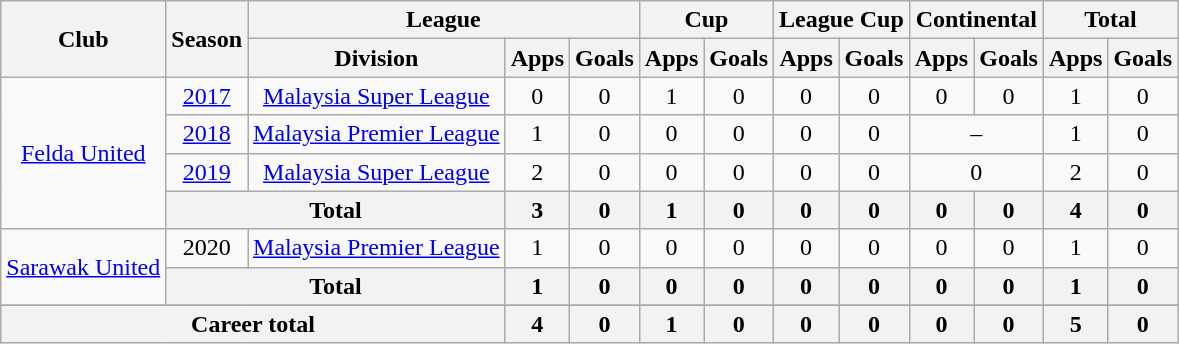<table class=wikitable style="text-align: center">
<tr>
<th rowspan=2>Club</th>
<th rowspan=2>Season</th>
<th colspan=3>League</th>
<th colspan=2>Cup</th>
<th colspan=2>League Cup</th>
<th colspan=2>Continental</th>
<th colspan=2>Total</th>
</tr>
<tr>
<th>Division</th>
<th>Apps</th>
<th>Goals</th>
<th>Apps</th>
<th>Goals</th>
<th>Apps</th>
<th>Goals</th>
<th>Apps</th>
<th>Goals</th>
<th>Apps</th>
<th>Goals</th>
</tr>
<tr>
<td rowspan="4"><a href='#'>Felda United</a></td>
<td><a href='#'>2017</a></td>
<td><a href='#'>Malaysia Super League</a></td>
<td>0</td>
<td>0</td>
<td>1</td>
<td>0</td>
<td>0</td>
<td>0</td>
<td>0</td>
<td>0</td>
<td>1</td>
<td>0</td>
</tr>
<tr>
<td><a href='#'>2018</a></td>
<td><a href='#'>Malaysia Premier League</a></td>
<td>1</td>
<td>0</td>
<td>0</td>
<td>0</td>
<td>0</td>
<td>0</td>
<td colspan="2">–</td>
<td>1</td>
<td>0</td>
</tr>
<tr>
<td><a href='#'>2019</a></td>
<td><a href='#'>Malaysia Super League</a></td>
<td>2</td>
<td>0</td>
<td>0</td>
<td>0</td>
<td>0</td>
<td>0</td>
<td colspan="2">0</td>
<td>2</td>
<td>0</td>
</tr>
<tr>
<th colspan=2>Total</th>
<th>3</th>
<th>0</th>
<th>1</th>
<th>0</th>
<th>0</th>
<th>0</th>
<th>0</th>
<th>0</th>
<th>4</th>
<th>0</th>
</tr>
<tr>
<td rowspan="2"><a href='#'>Sarawak United</a></td>
<td>2020</td>
<td><a href='#'>Malaysia Premier League</a></td>
<td>1</td>
<td>0</td>
<td>0</td>
<td>0</td>
<td>0</td>
<td>0</td>
<td>0</td>
<td>0</td>
<td>1</td>
<td>0</td>
</tr>
<tr>
<th colspan="2">Total</th>
<th>1</th>
<th>0</th>
<th>0</th>
<th>0</th>
<th>0</th>
<th>0</th>
<th>0</th>
<th>0</th>
<th>1</th>
<th>0</th>
</tr>
<tr>
</tr>
<tr>
<th colspan=3>Career total</th>
<th>4</th>
<th>0</th>
<th>1</th>
<th>0</th>
<th>0</th>
<th>0</th>
<th>0</th>
<th>0</th>
<th>5</th>
<th>0</th>
</tr>
</table>
